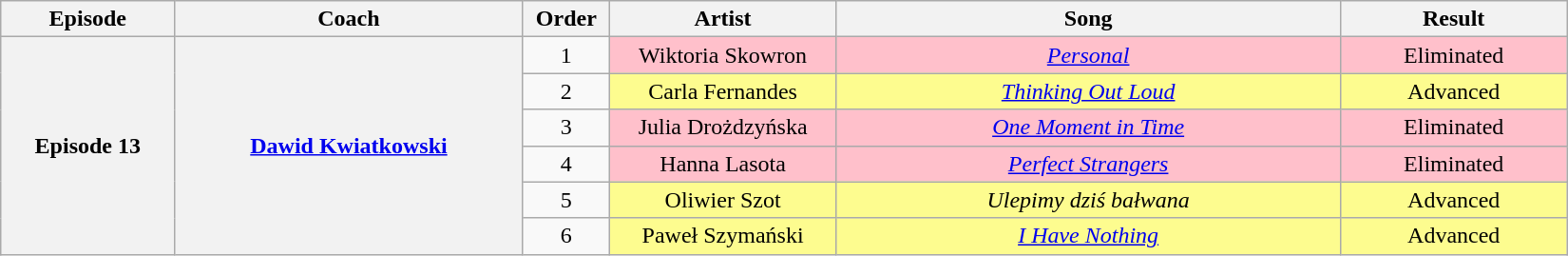<table class="wikitable" style="text-align: center; width:87%;">
<tr>
<th style="width:10%;">Episode</th>
<th style="width:20%;">Coach</th>
<th style="width:05%;">Order</th>
<th style="width:13%;">Artist</th>
<th style="width:29%;">Song</th>
<th style="width:13%;">Result</th>
</tr>
<tr>
<th rowspan="6">Episode 13<br><small></small></th>
<th rowspan="6"><a href='#'>Dawid Kwiatkowski</a></th>
<td>1</td>
<td style="background:pink;">Wiktoria Skowron</td>
<td style="background:pink;"><em><a href='#'>Personal</a></em></td>
<td style="background:pink;">Eliminated</td>
</tr>
<tr>
<td>2</td>
<td style="background:#fdfc8f;">Carla Fernandes</td>
<td style="background:#fdfc8f;"><em><a href='#'>Thinking Out Loud</a></em></td>
<td style="background:#fdfc8f;">Advanced</td>
</tr>
<tr>
<td>3</td>
<td style="background:pink;">Julia Drożdzyńska</td>
<td style="background:pink;"><em><a href='#'>One Moment in Time</a></em></td>
<td style="background:pink;">Eliminated</td>
</tr>
<tr>
<td>4</td>
<td style="background:pink;">Hanna Lasota</td>
<td style="background:pink;"><em><a href='#'>Perfect Strangers</a></em></td>
<td style="background:pink;">Eliminated</td>
</tr>
<tr>
<td>5</td>
<td style="background:#fdfc8f;">Oliwier Szot</td>
<td style="background:#fdfc8f;"><em>Ulepimy dziś bałwana</em></td>
<td style="background:#fdfc8f;">Advanced</td>
</tr>
<tr>
<td>6</td>
<td style="background:#fdfc8f;">Paweł Szymański</td>
<td style="background:#fdfc8f;"><em><a href='#'>I Have Nothing</a></em></td>
<td style="background:#fdfc8f;">Advanced</td>
</tr>
</table>
